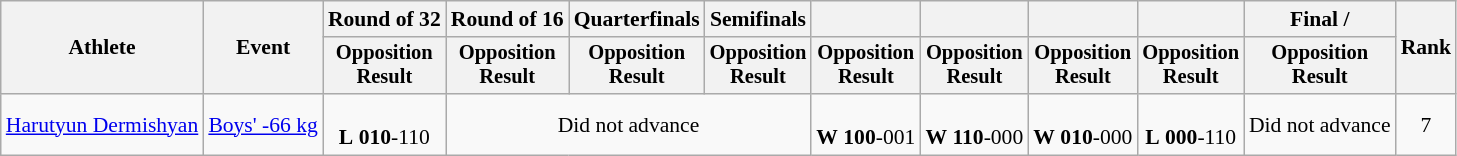<table class="wikitable" style="font-size:90%">
<tr>
<th rowspan="2">Athlete</th>
<th rowspan="2">Event</th>
<th>Round of 32</th>
<th>Round of 16</th>
<th>Quarterfinals</th>
<th>Semifinals</th>
<th></th>
<th></th>
<th></th>
<th></th>
<th>Final / </th>
<th rowspan=2>Rank</th>
</tr>
<tr style="font-size:95%">
<th>Opposition<br>Result</th>
<th>Opposition<br>Result</th>
<th>Opposition<br>Result</th>
<th>Opposition<br>Result</th>
<th>Opposition<br>Result</th>
<th>Opposition<br>Result</th>
<th>Opposition<br>Result</th>
<th>Opposition<br>Result</th>
<th>Opposition<br>Result</th>
</tr>
<tr align=center>
<td align=left><a href='#'>Harutyun Dermishyan</a></td>
<td align=left><a href='#'>Boys' -66 kg</a></td>
<td><br><strong>L</strong> <strong>010</strong>-110</td>
<td colspan=3>Did not advance</td>
<td><br><strong>W</strong> <strong>100</strong>-001</td>
<td><br><strong>W</strong> <strong>110</strong>-000</td>
<td><br><strong>W</strong> <strong>010</strong>-000</td>
<td><br><strong>L</strong> <strong>000</strong>-110</td>
<td>Did not advance</td>
<td>7</td>
</tr>
</table>
